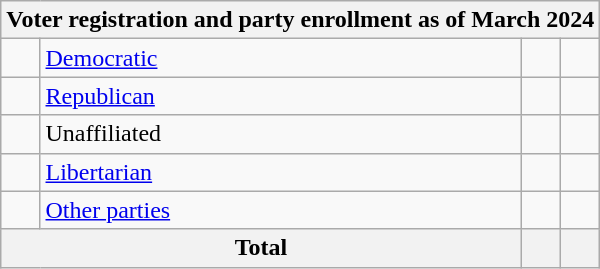<table class=wikitable>
<tr>
<th colspan = 6>Voter registration and party enrollment as of March 2024</th>
</tr>
<tr>
<td></td>
<td><a href='#'>Democratic</a></td>
<td align = center></td>
<td align = center></td>
</tr>
<tr>
<td></td>
<td><a href='#'>Republican</a></td>
<td align = center></td>
<td align = center></td>
</tr>
<tr>
<td></td>
<td>Unaffiliated</td>
<td align = center></td>
<td align = center></td>
</tr>
<tr>
<td></td>
<td><a href='#'>Libertarian</a></td>
<td align = center></td>
<td align = center></td>
</tr>
<tr>
<td></td>
<td><a href='#'>Other parties</a></td>
<td align = center></td>
<td align = center></td>
</tr>
<tr>
<th colspan = 2>Total</th>
<th align = center></th>
<th align = center></th>
</tr>
</table>
